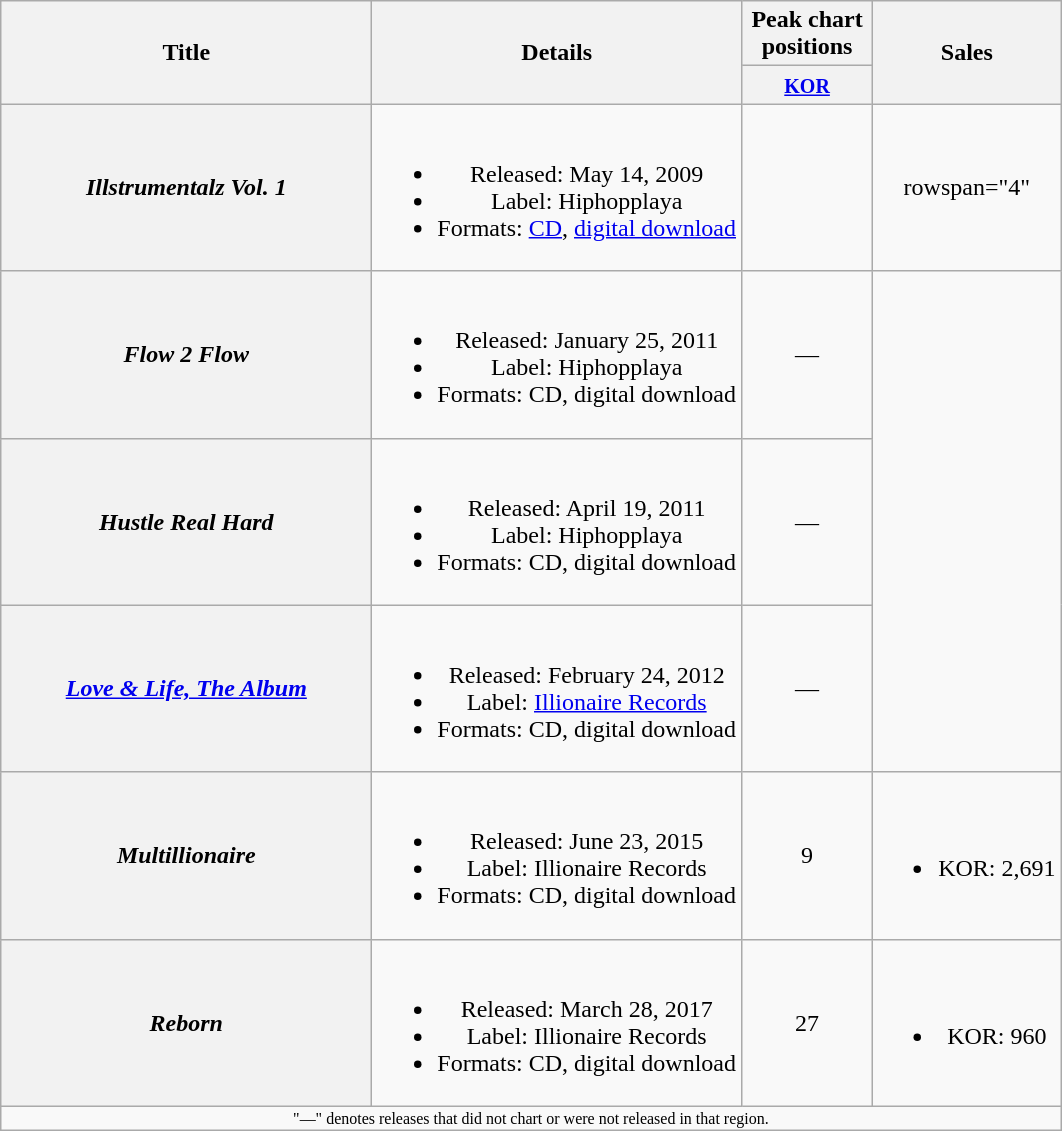<table class="wikitable plainrowheaders" style="text-align:center;">
<tr>
<th scope="col" rowspan="2" style="width:15em;">Title</th>
<th scope="col" rowspan="2">Details</th>
<th colspan="1" scope="col" style="width:5em;">Peak chart positions</th>
<th scope="col" rowspan="2">Sales</th>
</tr>
<tr>
<th><small><a href='#'>KOR</a></small><br></th>
</tr>
<tr>
<th scope="row"><em>Illstrumentalz Vol. 1</em></th>
<td><br><ul><li>Released: May 14, 2009</li><li>Label: Hiphopplaya</li><li>Formats: <a href='#'>CD</a>, <a href='#'>digital download</a></li></ul></td>
<td></td>
<td>rowspan="4" </td>
</tr>
<tr>
<th scope="row"><em>Flow 2 Flow</em><br></th>
<td><br><ul><li>Released: January 25, 2011</li><li>Label: Hiphopplaya</li><li>Formats: CD, digital download</li></ul></td>
<td>—</td>
</tr>
<tr>
<th scope="row"><em>Hustle Real Hard</em></th>
<td><br><ul><li>Released: April 19, 2011</li><li>Label: Hiphopplaya</li><li>Formats: CD, digital download</li></ul></td>
<td>—</td>
</tr>
<tr>
<th scope="row"><em><a href='#'>Love & Life, The Album</a></em></th>
<td><br><ul><li>Released: February 24, 2012</li><li>Label: <a href='#'>Illionaire Records</a></li><li>Formats: CD, digital download</li></ul></td>
<td>—</td>
</tr>
<tr>
<th scope="row"><em>Multillionaire</em></th>
<td><br><ul><li>Released: June 23, 2015</li><li>Label: Illionaire Records</li><li>Formats: CD, digital download</li></ul></td>
<td>9</td>
<td><br><ul><li>KOR: 2,691</li></ul></td>
</tr>
<tr>
<th scope="row"><em>Reborn</em></th>
<td><br><ul><li>Released: March 28, 2017</li><li>Label: Illionaire Records</li><li>Formats: CD, digital download</li></ul></td>
<td>27</td>
<td><br><ul><li>KOR: 960</li></ul></td>
</tr>
<tr>
<td colspan="4" style="font-size:8pt;">"—" denotes releases that did not chart or were not released in that region.</td>
</tr>
</table>
